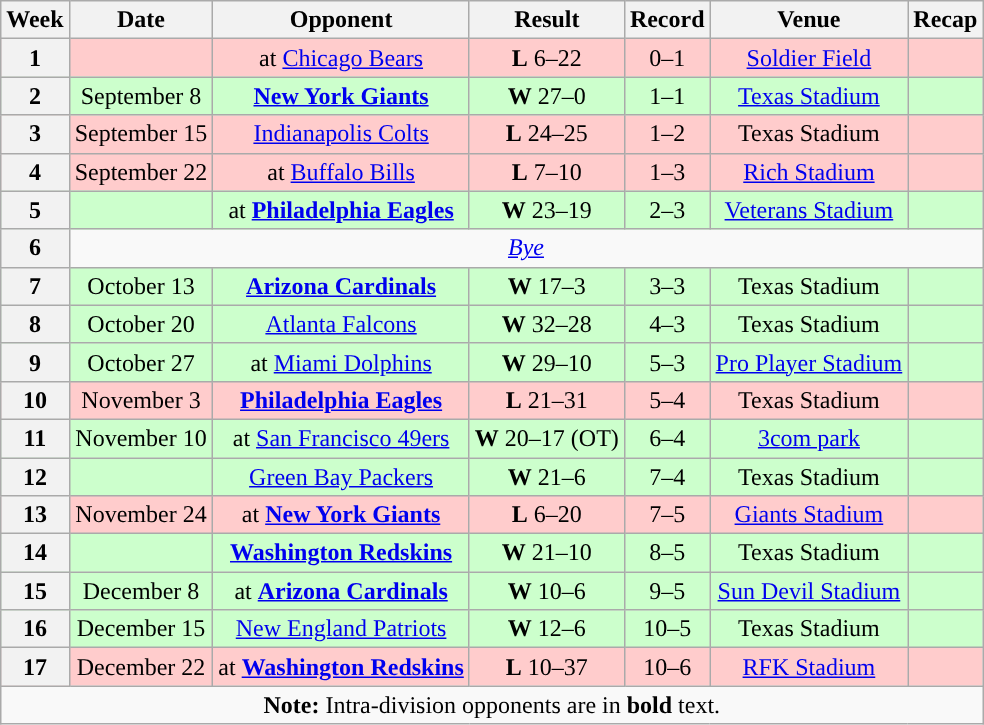<table class="wikitable" style="text-align:center">
<tr>
<th>Week</th>
<th>Date</th>
<th>Opponent</th>
<th>Result</th>
<th>Record</th>
<th>Venue</th>
<th>Recap</th>
</tr>
<tr bgcolor="#fcc">
<th>1</th>
<td></td>
<td>at <a href='#'>Chicago Bears</a></td>
<td><strong>L</strong> 6–22</td>
<td>0–1</td>
<td><a href='#'>Soldier Field</a></td>
<td></td>
</tr>
<tr bgcolor="#cfc">
<th>2</th>
<td>September 8</td>
<td><strong><a href='#'>New York Giants</a></strong></td>
<td><strong>W</strong> 27–0</td>
<td>1–1</td>
<td><a href='#'>Texas Stadium</a></td>
<td></td>
</tr>
<tr bgcolor="#fcc">
<th>3</th>
<td>September 15</td>
<td><a href='#'>Indianapolis Colts</a></td>
<td><strong>L</strong> 24–25</td>
<td>1–2</td>
<td>Texas Stadium</td>
<td></td>
</tr>
<tr bgcolor="#fcc">
<th>4</th>
<td>September 22</td>
<td>at <a href='#'>Buffalo Bills</a></td>
<td><strong>L</strong> 7–10</td>
<td>1–3</td>
<td><a href='#'>Rich Stadium</a></td>
<td></td>
</tr>
<tr bgcolor="#cfc">
<th>5</th>
<td></td>
<td>at <strong><a href='#'>Philadelphia Eagles</a></strong></td>
<td><strong>W</strong> 23–19</td>
<td>2–3</td>
<td><a href='#'>Veterans Stadium</a></td>
<td></td>
</tr>
<tr>
<th>6</th>
<td colspan=6><em><a href='#'>Bye</a></em></td>
</tr>
<tr bgcolor="#cfc">
<th>7</th>
<td>October 13</td>
<td><strong><a href='#'>Arizona Cardinals</a></strong></td>
<td><strong>W</strong> 17–3</td>
<td>3–3</td>
<td>Texas Stadium</td>
<td></td>
</tr>
<tr bgcolor="#cfc">
<th>8</th>
<td>October 20</td>
<td><a href='#'>Atlanta Falcons</a></td>
<td><strong>W</strong> 32–28</td>
<td>4–3</td>
<td>Texas Stadium</td>
<td></td>
</tr>
<tr bgcolor="#cfc">
<th>9</th>
<td>October 27</td>
<td>at <a href='#'>Miami Dolphins</a></td>
<td><strong>W</strong> 29–10</td>
<td>5–3</td>
<td><a href='#'>Pro Player Stadium</a></td>
<td></td>
</tr>
<tr bgcolor="#fcc">
<th>10</th>
<td>November 3</td>
<td><strong><a href='#'>Philadelphia Eagles</a></strong></td>
<td><strong>L</strong>  21–31</td>
<td>5–4</td>
<td>Texas Stadium</td>
<td></td>
</tr>
<tr bgcolor="#cfc">
<th>11</th>
<td>November 10</td>
<td>at <a href='#'>San Francisco 49ers</a></td>
<td><strong>W</strong> 20–17 (OT)</td>
<td>6–4</td>
<td><a href='#'>3com park</a></td>
<td></td>
</tr>
<tr bgcolor="#cfc">
<th>12</th>
<td></td>
<td><a href='#'>Green Bay Packers</a></td>
<td><strong>W</strong> 21–6</td>
<td>7–4</td>
<td>Texas Stadium</td>
<td></td>
</tr>
<tr bgcolor="#fcc">
<th>13</th>
<td>November 24</td>
<td>at <strong><a href='#'>New York Giants</a> </strong></td>
<td><strong>L</strong> 6–20</td>
<td>7–5</td>
<td><a href='#'>Giants Stadium</a></td>
<td></td>
</tr>
<tr bgcolor="#cfc">
<th>14</th>
<td></td>
<td><strong><a href='#'>Washington Redskins</a></strong></td>
<td><strong>W</strong> 21–10</td>
<td>8–5</td>
<td>Texas Stadium</td>
<td></td>
</tr>
<tr bgcolor="#cfc">
<th>15</th>
<td>December 8</td>
<td>at <strong><a href='#'>Arizona Cardinals</a></strong></td>
<td><strong>W</strong> 10–6</td>
<td>9–5</td>
<td><a href='#'>Sun Devil Stadium</a></td>
<td></td>
</tr>
<tr bgcolor="#cfc">
<th>16</th>
<td>December 15</td>
<td><a href='#'>New England Patriots</a></td>
<td><strong>W</strong> 12–6</td>
<td>10–5</td>
<td>Texas Stadium</td>
<td></td>
</tr>
<tr bgcolor="#fcc">
<th>17</th>
<td>December 22</td>
<td>at <strong><a href='#'>Washington Redskins</a></strong></td>
<td><strong>L</strong> 10–37</td>
<td>10–6</td>
<td><a href='#'>RFK Stadium</a></td>
<td></td>
</tr>
<tr>
<td colspan="8"><strong>Note:</strong> Intra-division opponents are in <strong>bold</strong> text.</td>
</tr>
</table>
